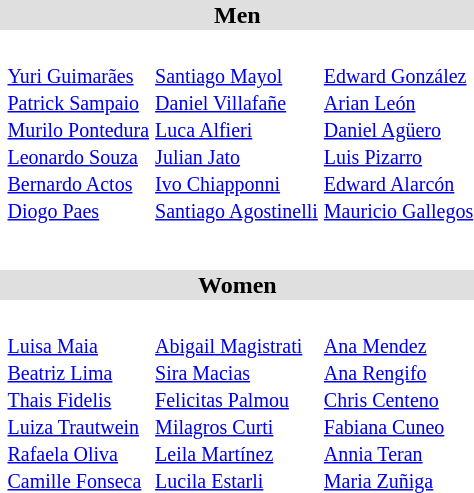<table>
<tr style="background:#dfdfdf;">
<td colspan="4" style="text-align:center;"><strong>Men</strong></td>
</tr>
<tr>
<th scope=row style="text-align:left"></th>
<td><br><small><a href='#'>Yuri Guimarães</a><br><a href='#'>Patrick Sampaio</a><br><a href='#'>Murilo Pontedura</a><br><a href='#'>Leonardo Souza</a><br><a href='#'>Bernardo Actos</a><br><a href='#'>Diogo Paes</a></small></td>
<td><br><small><a href='#'>Santiago Mayol</a><br><a href='#'>Daniel Villafañe</a><br><a href='#'>Luca Alfieri</a><br><a href='#'>Julian Jato</a><br><a href='#'>Ivo Chiapponni</a><br><a href='#'>Santiago Agostinelli</a></small></td>
<td><br><small><a href='#'>Edward González</a><br><a href='#'>Arian León</a><br><a href='#'>Daniel Agüero</a><br><a href='#'>Luis Pizarro</a><br><a href='#'>Edward Alarcón</a><br><a href='#'>Mauricio Gallegos</a></small></td>
</tr>
<tr>
<th scope=row style="text-align:left"></th>
<td></td>
<td></td>
<td></td>
</tr>
<tr>
<th scope=row style="text-align:left"></th>
<td></td>
<td></td>
<td></td>
</tr>
<tr>
<th scope=row style="text-align:left"></th>
<td></td>
<td></td>
<td></td>
</tr>
<tr>
<th scope=row style="text-align:left"></th>
<td></td>
<td></td>
<td></td>
</tr>
<tr>
<th scope=row style="text-align:left"></th>
<td></td>
<td></td>
<td></td>
</tr>
<tr>
<th scope=row style="text-align:left"></th>
<td></td>
<td></td>
<td></td>
</tr>
<tr>
<th scope=row style="text-align:left"></th>
<td></td>
<td></td>
<td></td>
</tr>
<tr style="background:#dfdfdf;">
<td colspan="4" style="text-align:center;"><strong>Women</strong></td>
</tr>
<tr>
<th scope=row style="text-align:left"></th>
<td><br><small><a href='#'>Luisa Maia</a><br><a href='#'>Beatriz Lima</a><br><a href='#'>Thais Fidelis</a><br><a href='#'>Luiza Trautwein</a><br><a href='#'>Rafaela Oliva</a><br><a href='#'>Camille Fonseca</a></small></td>
<td><br><small><a href='#'>Abigail Magistrati</a><br><a href='#'>Sira Macias</a><br><a href='#'>Felicitas Palmou</a><br><a href='#'>Milagros Curti</a><br><a href='#'>Leila Martínez</a><br><a href='#'>Lucila Estarli</a></small></td>
<td><br><small><a href='#'>Ana Mendez</a><br><a href='#'>Ana Rengifo</a><br><a href='#'>Chris Centeno</a><br><a href='#'>Fabiana Cuneo</a><br><a href='#'>Annia Teran</a><br><a href='#'>Maria Zuñiga</a></small></td>
</tr>
<tr>
<th scope=row style="text-align:left"></th>
<td></td>
<td></td>
<td></td>
</tr>
<tr>
<th scope=row style="text-align:left"></th>
<td></td>
<td></td>
<td></td>
</tr>
<tr>
<th scope=row style="text-align:left"></th>
<td></td>
<td></td>
<td></td>
</tr>
<tr>
<th scope=row style="text-align:left"></th>
<td></td>
<td></td>
<td></td>
</tr>
<tr>
<th scope=row style="text-align:left"></th>
<td></td>
<td></td>
<td></td>
</tr>
</table>
